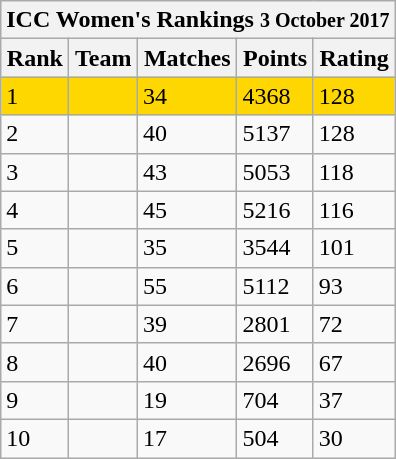<table class="wikitable">
<tr>
<th colspan="5">ICC Women's Rankings <small>3 October 2017</small></th>
</tr>
<tr>
<th>Rank</th>
<th>Team</th>
<th>Matches</th>
<th>Points</th>
<th>Rating</th>
</tr>
<tr style="background:gold">
<td>1</td>
<td style="text-align:left;"></td>
<td>34</td>
<td>4368</td>
<td>128</td>
</tr>
<tr>
<td>2</td>
<td style="text-align:left;"></td>
<td>40</td>
<td>5137</td>
<td>128</td>
</tr>
<tr>
<td>3</td>
<td style="text-align:left;"></td>
<td>43</td>
<td>5053</td>
<td>118</td>
</tr>
<tr>
<td>4</td>
<td style="text-align:left;"></td>
<td>45</td>
<td>5216</td>
<td>116</td>
</tr>
<tr>
<td>5</td>
<td style="text-align:left;"></td>
<td>35</td>
<td>3544</td>
<td>101</td>
</tr>
<tr>
<td>6</td>
<td style="text-align:left;"></td>
<td>55</td>
<td>5112</td>
<td>93</td>
</tr>
<tr>
<td>7</td>
<td style="text-align:left;"></td>
<td>39</td>
<td>2801</td>
<td>72</td>
</tr>
<tr>
<td>8</td>
<td style="text-align:left;"></td>
<td>40</td>
<td>2696</td>
<td>67</td>
</tr>
<tr>
<td>9</td>
<td style="text-align:left;"></td>
<td>19</td>
<td>704</td>
<td>37</td>
</tr>
<tr>
<td>10</td>
<td style="text-align:left;"></td>
<td>17</td>
<td>504</td>
<td>30</td>
</tr>
</table>
